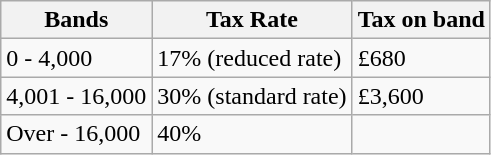<table class="wikitable">
<tr>
<th>Bands</th>
<th>Tax Rate</th>
<th>Tax on band</th>
</tr>
<tr>
<td>0 - 4,000</td>
<td>17% (reduced rate)</td>
<td>£680</td>
</tr>
<tr>
<td>4,001 - 16,000</td>
<td>30% (standard rate)</td>
<td>£3,600</td>
</tr>
<tr>
<td>Over - 16,000</td>
<td>40%</td>
<td></td>
</tr>
</table>
